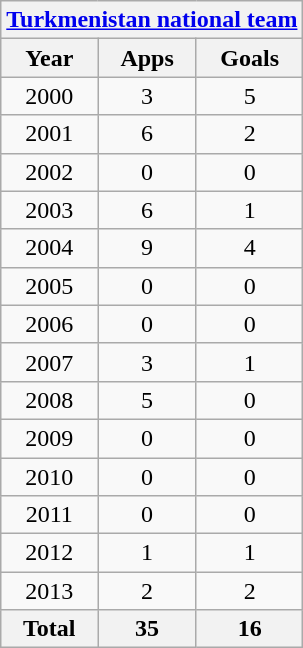<table class="wikitable" style="text-align:center">
<tr>
<th colspan=3><a href='#'>Turkmenistan national team</a></th>
</tr>
<tr>
<th>Year</th>
<th>Apps</th>
<th>Goals</th>
</tr>
<tr>
<td>2000</td>
<td>3</td>
<td>5</td>
</tr>
<tr>
<td>2001</td>
<td>6</td>
<td>2</td>
</tr>
<tr>
<td>2002</td>
<td>0</td>
<td>0</td>
</tr>
<tr>
<td>2003</td>
<td>6</td>
<td>1</td>
</tr>
<tr>
<td>2004</td>
<td>9</td>
<td>4</td>
</tr>
<tr>
<td>2005</td>
<td>0</td>
<td>0</td>
</tr>
<tr>
<td>2006</td>
<td>0</td>
<td>0</td>
</tr>
<tr>
<td>2007</td>
<td>3</td>
<td>1</td>
</tr>
<tr>
<td>2008</td>
<td>5</td>
<td>0</td>
</tr>
<tr>
<td>2009</td>
<td>0</td>
<td>0</td>
</tr>
<tr>
<td>2010</td>
<td>0</td>
<td>0</td>
</tr>
<tr>
<td>2011</td>
<td>0</td>
<td>0</td>
</tr>
<tr>
<td>2012</td>
<td>1</td>
<td>1</td>
</tr>
<tr>
<td>2013</td>
<td>2</td>
<td>2</td>
</tr>
<tr>
<th>Total</th>
<th>35</th>
<th>16</th>
</tr>
</table>
